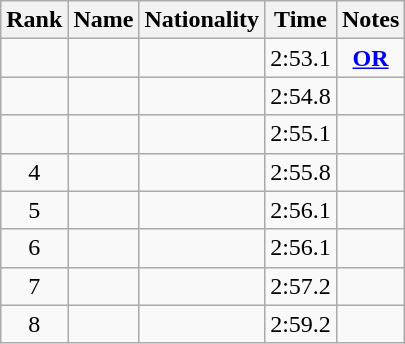<table class="wikitable sortable" style="text-align:center">
<tr>
<th>Rank</th>
<th>Name</th>
<th>Nationality</th>
<th>Time</th>
<th class="unsortable">Notes</th>
</tr>
<tr>
<td></td>
<td align="left"></td>
<td align="left"></td>
<td>2:53.1</td>
<td><strong><a href='#'>OR</a></strong></td>
</tr>
<tr>
<td></td>
<td align="left"></td>
<td align="left"></td>
<td>2:54.8</td>
<td></td>
</tr>
<tr>
<td></td>
<td align="left"></td>
<td align="left"></td>
<td>2:55.1</td>
<td></td>
</tr>
<tr>
<td>4</td>
<td align="left"></td>
<td align="left"></td>
<td>2:55.8</td>
<td></td>
</tr>
<tr>
<td>5</td>
<td align="left"></td>
<td align="left"></td>
<td>2:56.1</td>
<td></td>
</tr>
<tr>
<td>6</td>
<td align="left"></td>
<td align="left"></td>
<td>2:56.1</td>
<td></td>
</tr>
<tr>
<td>7</td>
<td align="left"></td>
<td align="left"></td>
<td>2:57.2</td>
<td></td>
</tr>
<tr>
<td>8</td>
<td align="left"></td>
<td align="left"></td>
<td>2:59.2</td>
<td></td>
</tr>
</table>
